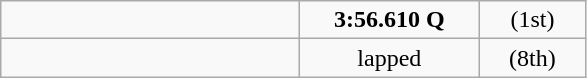<table class="wikitable" style="text-align:center;">
<tr>
<td style="width:12em" align=left></td>
<td style="width:7em;"><strong>3:56.610 Q</strong></td>
<td style="width:4em;">(1st)</td>
</tr>
<tr>
<td align=left></td>
<td>lapped</td>
<td>(8th)</td>
</tr>
</table>
